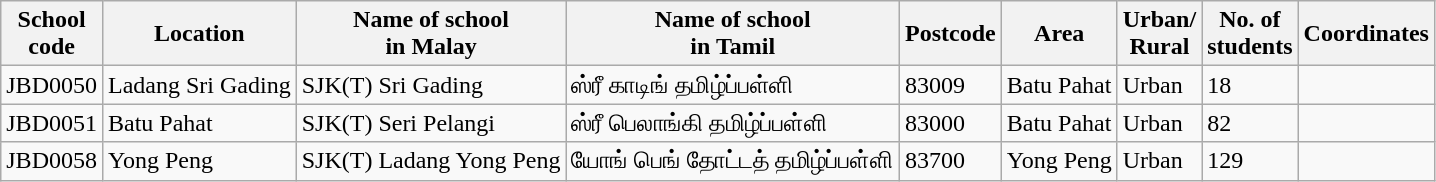<table class="wikitable sortable">
<tr>
<th>School<br>code</th>
<th>Location</th>
<th>Name of school<br>in Malay</th>
<th>Name of school<br>in Tamil</th>
<th>Postcode</th>
<th>Area</th>
<th>Urban/<br>Rural</th>
<th>No. of<br>students</th>
<th>Coordinates</th>
</tr>
<tr>
<td>JBD0050</td>
<td>Ladang Sri Gading</td>
<td>SJK(T) Sri Gading</td>
<td>ஸ்ரீ காடிங் தமிழ்ப்பள்ளி</td>
<td>83009</td>
<td>Batu Pahat</td>
<td>Urban</td>
<td>18</td>
<td></td>
</tr>
<tr>
<td>JBD0051</td>
<td>Batu Pahat</td>
<td>SJK(T) Seri Pelangi</td>
<td>ஸ்ரீ பெலாங்கி தமிழ்ப்பள்ளி</td>
<td>83000</td>
<td>Batu Pahat</td>
<td>Urban</td>
<td>82</td>
<td></td>
</tr>
<tr>
<td>JBD0058</td>
<td>Yong Peng</td>
<td>SJK(T) Ladang Yong Peng</td>
<td>யோங் பெங் தோட்டத் தமிழ்ப்பள்ளி</td>
<td>83700</td>
<td>Yong Peng</td>
<td>Urban</td>
<td>129</td>
<td></td>
</tr>
</table>
